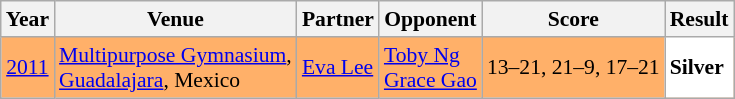<table class="sortable wikitable" style="font-size: 90%;">
<tr>
<th>Year</th>
<th>Venue</th>
<th>Partner</th>
<th>Opponent</th>
<th>Score</th>
<th>Result</th>
</tr>
<tr style="background:#FFB069">
<td align="center"><a href='#'>2011</a></td>
<td align="left"><a href='#'>Multipurpose Gymnasium</a>,<br><a href='#'>Guadalajara</a>, Mexico</td>
<td align="left"> <a href='#'>Eva Lee</a></td>
<td align="left"> <a href='#'>Toby Ng</a><br> <a href='#'>Grace Gao</a></td>
<td align="left">13–21, 21–9, 17–21</td>
<td style="text-align:left; background:white"> <strong>Silver</strong></td>
</tr>
</table>
